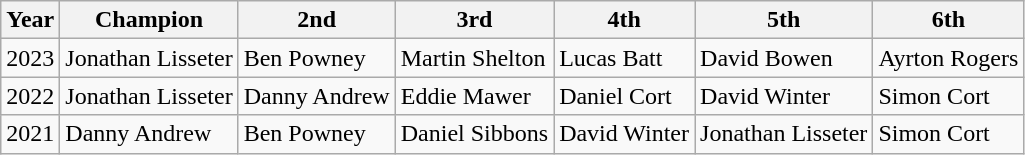<table class="wikitable">
<tr>
<th>Year</th>
<th>Champion</th>
<th>2nd</th>
<th>3rd</th>
<th>4th</th>
<th>5th</th>
<th>6th</th>
</tr>
<tr>
<td>2023</td>
<td>Jonathan Lisseter</td>
<td>Ben Powney</td>
<td>Martin Shelton</td>
<td>Lucas Batt</td>
<td>David Bowen</td>
<td>Ayrton Rogers</td>
</tr>
<tr>
<td>2022</td>
<td>Jonathan Lisseter</td>
<td>Danny Andrew</td>
<td>Eddie Mawer</td>
<td>Daniel Cort</td>
<td>David Winter</td>
<td>Simon Cort</td>
</tr>
<tr>
<td>2021</td>
<td>Danny Andrew</td>
<td>Ben Powney</td>
<td>Daniel Sibbons</td>
<td>David Winter</td>
<td>Jonathan Lisseter</td>
<td>Simon Cort</td>
</tr>
</table>
